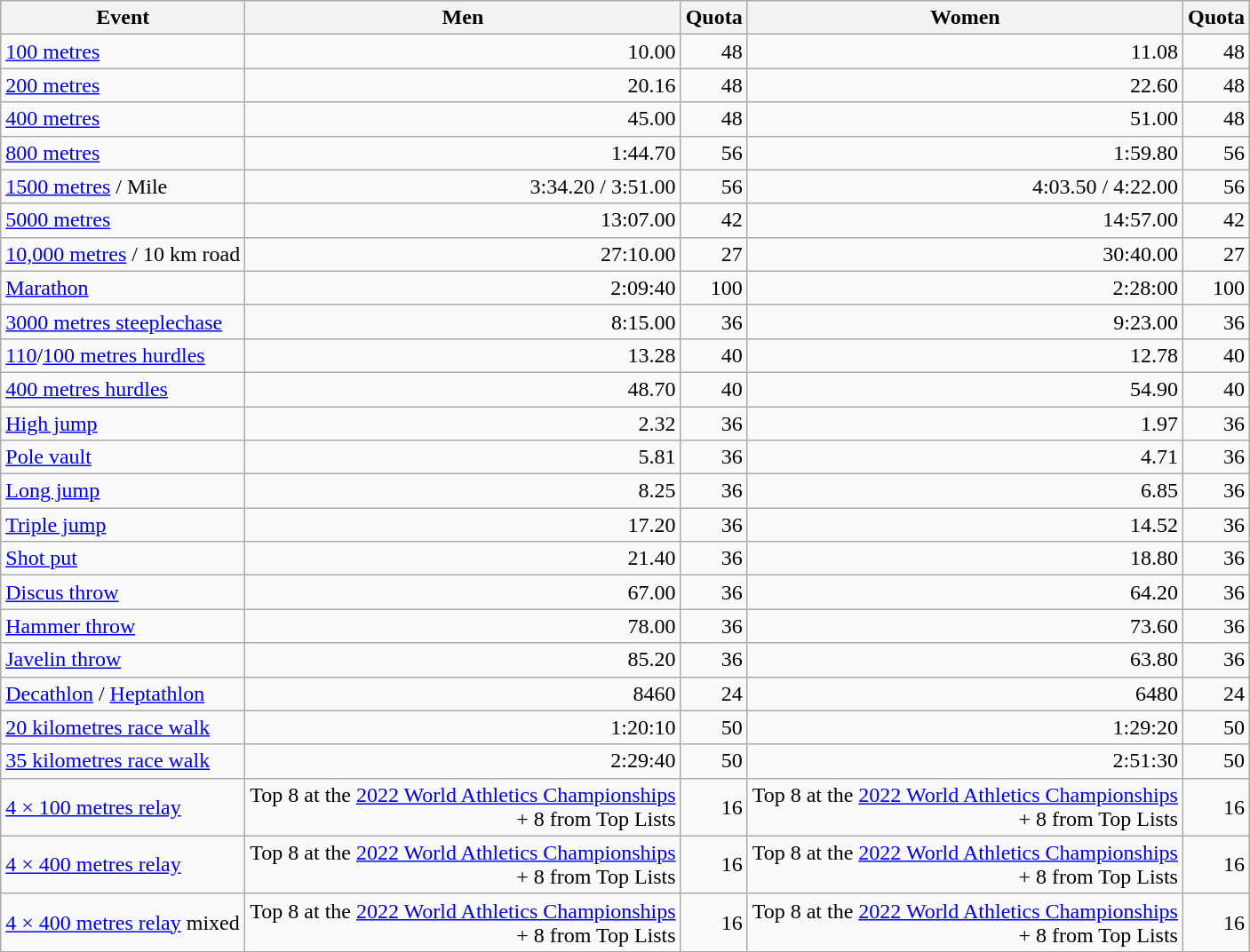<table class="wikitable sortable collapsible collapsed" style="text-align:right;">
<tr>
<th>Event</th>
<th>Men</th>
<th>Quota</th>
<th>Women</th>
<th>Quota</th>
</tr>
<tr>
<td style="text-align:left;"><a href='#'>100 metres</a></td>
<td>10.00</td>
<td>48</td>
<td>11.08</td>
<td>48</td>
</tr>
<tr>
<td style="text-align:left;"><a href='#'>200 metres</a></td>
<td>20.16</td>
<td>48</td>
<td>22.60</td>
<td>48</td>
</tr>
<tr>
<td style="text-align:left;"><a href='#'>400 metres</a></td>
<td>45.00</td>
<td>48</td>
<td>51.00</td>
<td>48</td>
</tr>
<tr>
<td style="text-align:left;"><a href='#'>800 metres</a></td>
<td>1:44.70</td>
<td>56</td>
<td>1:59.80</td>
<td>56</td>
</tr>
<tr>
<td style="text-align:left;"><a href='#'>1500 metres</a> / Mile</td>
<td>3:34.20 / 3:51.00</td>
<td>56</td>
<td>4:03.50 / 4:22.00</td>
<td>56</td>
</tr>
<tr>
<td style="text-align:left;"><a href='#'>5000 metres</a></td>
<td>13:07.00</td>
<td>42</td>
<td>14:57.00</td>
<td>42</td>
</tr>
<tr>
<td style="text-align:left;"><a href='#'>10,000 metres</a> / 10 km road</td>
<td>27:10.00</td>
<td>27</td>
<td>30:40.00</td>
<td>27</td>
</tr>
<tr>
<td style="text-align:left;"><a href='#'>Marathon</a></td>
<td>2:09:40</td>
<td>100</td>
<td>2:28:00</td>
<td>100</td>
</tr>
<tr>
<td style="text-align:left;"><a href='#'>3000 metres steeplechase</a></td>
<td>8:15.00</td>
<td>36</td>
<td>9:23.00</td>
<td>36</td>
</tr>
<tr>
<td style="text-align:left;"><a href='#'>110</a>/<a href='#'>100 metres hurdles</a></td>
<td>13.28</td>
<td>40</td>
<td>12.78</td>
<td>40</td>
</tr>
<tr>
<td style="text-align:left;"><a href='#'>400 metres hurdles</a></td>
<td>48.70</td>
<td>40</td>
<td>54.90</td>
<td>40</td>
</tr>
<tr>
<td style="text-align:left;"><a href='#'>High jump</a></td>
<td>2.32</td>
<td>36</td>
<td>1.97</td>
<td>36</td>
</tr>
<tr>
<td style="text-align:left;"><a href='#'>Pole vault</a></td>
<td>5.81</td>
<td>36</td>
<td>4.71</td>
<td>36</td>
</tr>
<tr>
<td style="text-align:left;"><a href='#'>Long jump</a></td>
<td>8.25</td>
<td>36</td>
<td>6.85</td>
<td>36</td>
</tr>
<tr>
<td style="text-align:left;"><a href='#'>Triple jump</a></td>
<td>17.20</td>
<td>36</td>
<td>14.52</td>
<td>36</td>
</tr>
<tr>
<td style="text-align:left;"><a href='#'>Shot put</a></td>
<td>21.40</td>
<td>36</td>
<td>18.80</td>
<td>36</td>
</tr>
<tr>
<td style="text-align:left;"><a href='#'>Discus throw</a></td>
<td>67.00</td>
<td>36</td>
<td>64.20</td>
<td>36</td>
</tr>
<tr>
<td style="text-align:left;"><a href='#'>Hammer throw</a></td>
<td>78.00</td>
<td>36</td>
<td>73.60</td>
<td>36</td>
</tr>
<tr>
<td style="text-align:left;"><a href='#'>Javelin throw</a></td>
<td>85.20</td>
<td>36</td>
<td>63.80</td>
<td>36</td>
</tr>
<tr>
<td style="text-align:left;"><a href='#'>Decathlon</a> / <a href='#'>Heptathlon</a></td>
<td>8460</td>
<td>24</td>
<td>6480</td>
<td>24</td>
</tr>
<tr>
<td style="text-align:left;"><a href='#'>20 kilometres race walk</a></td>
<td>1:20:10</td>
<td>50</td>
<td>1:29:20</td>
<td>50</td>
</tr>
<tr>
<td style="text-align:left;"><a href='#'>35 kilometres race walk</a></td>
<td>2:29:40</td>
<td>50</td>
<td>2:51:30</td>
<td>50</td>
</tr>
<tr>
<td style="text-align:left;"><a href='#'>4 × 100 metres relay</a></td>
<td>Top 8 at the <a href='#'>2022 World Athletics Championships</a><br>+ 8 from Top Lists</td>
<td>16</td>
<td>Top 8 at the <a href='#'>2022 World Athletics Championships</a><br>+ 8 from Top Lists</td>
<td>16</td>
</tr>
<tr>
<td style="text-align:left;"><a href='#'>4 × 400 metres relay</a></td>
<td>Top 8 at the <a href='#'>2022 World Athletics Championships</a><br>+ 8 from Top Lists</td>
<td>16</td>
<td>Top 8 at the <a href='#'>2022 World Athletics Championships</a><br>+ 8 from Top Lists </td>
<td>16</td>
</tr>
<tr>
<td style="text-align:left;"><a href='#'>4 × 400 metres relay</a> mixed</td>
<td>Top 8 at the <a href='#'>2022 World Athletics Championships</a><br>+ 8 from Top Lists</td>
<td>16</td>
<td>Top 8 at the <a href='#'>2022 World Athletics Championships</a><br>+ 8 from Top Lists</td>
<td>16</td>
</tr>
</table>
